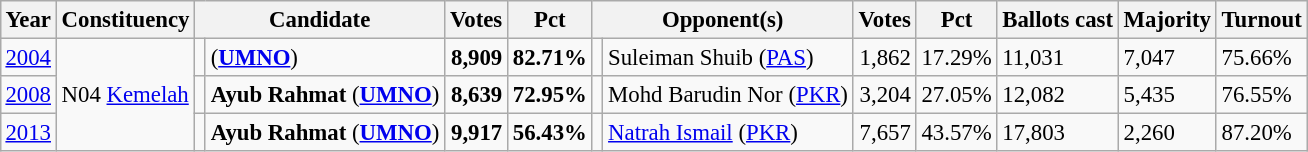<table class="wikitable" style="margin:0.5em ; font-size:95%">
<tr>
<th>Year</th>
<th>Constituency</th>
<th colspan=2>Candidate</th>
<th>Votes</th>
<th>Pct</th>
<th colspan=2>Opponent(s)</th>
<th>Votes</th>
<th>Pct</th>
<th>Ballots cast</th>
<th>Majority</th>
<th>Turnout</th>
</tr>
<tr>
<td><a href='#'>2004</a></td>
<td rowspan=3>N04 <a href='#'>Kemelah</a></td>
<td></td>
<td> (<a href='#'><strong>UMNO</strong></a>)</td>
<td align="right"><strong>8,909</strong></td>
<td><strong>82.71%</strong></td>
<td></td>
<td>Suleiman Shuib (<a href='#'>PAS</a>)</td>
<td align="right">1,862</td>
<td>17.29%</td>
<td>11,031</td>
<td>7,047</td>
<td>75.66%</td>
</tr>
<tr>
<td><a href='#'>2008</a></td>
<td></td>
<td><strong>Ayub Rahmat</strong> (<a href='#'><strong>UMNO</strong></a>)</td>
<td align="right"><strong>8,639</strong></td>
<td><strong>72.95%</strong></td>
<td></td>
<td>Mohd Barudin Nor (<a href='#'>PKR</a>)</td>
<td align="right">3,204</td>
<td>27.05%</td>
<td>12,082</td>
<td>5,435</td>
<td>76.55%</td>
</tr>
<tr>
<td><a href='#'>2013</a></td>
<td></td>
<td><strong>Ayub Rahmat</strong> (<a href='#'><strong>UMNO</strong></a>)</td>
<td align="right"><strong>9,917</strong></td>
<td><strong>56.43%</strong></td>
<td></td>
<td><a href='#'>Natrah Ismail</a> (<a href='#'>PKR</a>)</td>
<td align="right">7,657</td>
<td>43.57%</td>
<td>17,803</td>
<td>2,260</td>
<td>87.20%</td>
</tr>
</table>
